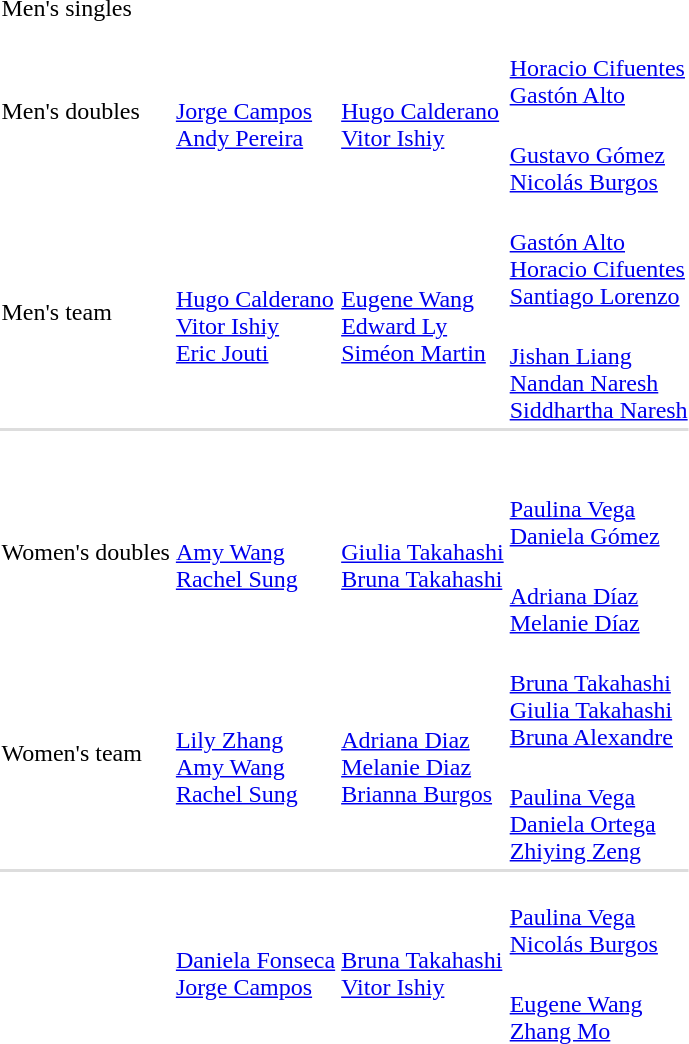<table>
<tr>
<td rowspan=2>Men's singles<br></td>
<td rowspan=2></td>
<td rowspan=2></td>
<td></td>
</tr>
<tr>
<td></td>
</tr>
<tr>
<td rowspan=2>Men's doubles<br></td>
<td rowspan=2><br><a href='#'>Jorge Campos</a><br><a href='#'>Andy Pereira</a></td>
<td rowspan=2><br><a href='#'>Hugo Calderano</a><br><a href='#'>Vitor Ishiy</a></td>
<td><br><a href='#'>Horacio Cifuentes</a><br><a href='#'>Gastón Alto</a></td>
</tr>
<tr>
<td><br><a href='#'>Gustavo Gómez</a><br><a href='#'>Nicolás Burgos</a></td>
</tr>
<tr>
<td rowspan=2>Men's team<br></td>
<td rowspan=2><br><a href='#'>Hugo Calderano</a><br><a href='#'>Vitor Ishiy</a><br><a href='#'>Eric Jouti</a></td>
<td rowspan=2><br><a href='#'>Eugene Wang</a><br><a href='#'>Edward Ly</a><br><a href='#'>Siméon Martin</a></td>
<td><br><a href='#'>Gastón Alto</a><br><a href='#'>Horacio Cifuentes</a><br><a href='#'>Santiago Lorenzo</a></td>
</tr>
<tr>
<td><br><a href='#'>Jishan Liang</a><br><a href='#'>Nandan Naresh</a><br><a href='#'>Siddhartha Naresh</a></td>
</tr>
<tr bgcolor=#DDDDDD>
<td colspan=7></td>
</tr>
<tr>
<td rowspan=2><br></td>
<td rowspan=2></td>
<td rowspan=2></td>
<td></td>
</tr>
<tr>
<td></td>
</tr>
<tr>
<td rowspan=2>Women's doubles<br></td>
<td rowspan=2><br><a href='#'>Amy Wang</a><br><a href='#'>Rachel Sung</a></td>
<td rowspan=2><br><a href='#'>Giulia Takahashi</a><br><a href='#'>Bruna Takahashi</a></td>
<td><br><a href='#'>Paulina Vega</a><br><a href='#'>Daniela Gómez</a></td>
</tr>
<tr>
<td><br><a href='#'>Adriana Díaz</a><br><a href='#'>Melanie Díaz</a></td>
</tr>
<tr>
<td rowspan=2>Women's team<br></td>
<td rowspan=2><br><a href='#'>Lily Zhang</a><br><a href='#'>Amy Wang</a><br><a href='#'>Rachel Sung</a></td>
<td rowspan=2><br><a href='#'>Adriana Diaz</a><br><a href='#'>Melanie Diaz</a><br><a href='#'>Brianna Burgos</a></td>
<td><br><a href='#'>Bruna Takahashi</a><br><a href='#'>Giulia Takahashi</a><br><a href='#'>Bruna Alexandre</a></td>
</tr>
<tr>
<td><br><a href='#'>Paulina Vega</a><br><a href='#'>Daniela Ortega</a><br><a href='#'>Zhiying Zeng</a></td>
</tr>
<tr bgcolor=#DDDDDD>
<td colspan=7></td>
</tr>
<tr>
<td rowspan=2><br></td>
<td rowspan=2><br><a href='#'>Daniela Fonseca</a><br><a href='#'>Jorge Campos</a></td>
<td rowspan=2><br><a href='#'>Bruna Takahashi</a><br><a href='#'>Vitor Ishiy</a></td>
<td><br><a href='#'>Paulina Vega</a><br><a href='#'>Nicolás Burgos</a></td>
</tr>
<tr>
<td><br><a href='#'>Eugene Wang</a><br><a href='#'>Zhang Mo</a></td>
</tr>
</table>
